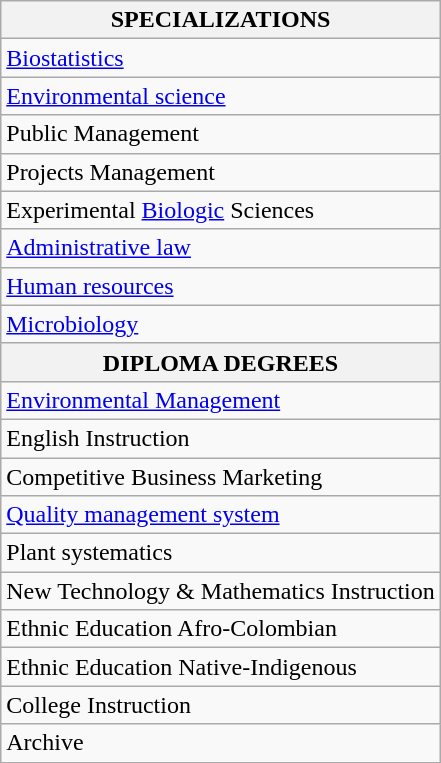<table class="wikitable">
<tr>
<th>SPECIALIZATIONS </th>
</tr>
<tr>
<td><a href='#'>Biostatistics</a></td>
</tr>
<tr>
<td><a href='#'>Environmental science</a></td>
</tr>
<tr>
<td>Public Management</td>
</tr>
<tr>
<td>Projects Management</td>
</tr>
<tr>
<td>Experimental <a href='#'>Biologic</a> Sciences</td>
</tr>
<tr>
<td><a href='#'>Administrative law</a></td>
</tr>
<tr>
<td><a href='#'>Human resources</a></td>
</tr>
<tr>
<td><a href='#'>Microbiology</a></td>
</tr>
<tr>
<th><strong>DIPLOMA DEGREES</strong></th>
</tr>
<tr>
<td><a href='#'>Environmental Management</a></td>
</tr>
<tr>
<td>English Instruction</td>
</tr>
<tr>
<td>Competitive Business Marketing</td>
</tr>
<tr>
<td><a href='#'>Quality management system</a></td>
</tr>
<tr>
<td>Plant systematics</td>
</tr>
<tr>
<td>New Technology & Mathematics Instruction</td>
</tr>
<tr>
<td>Ethnic Education Afro-Colombian</td>
</tr>
<tr>
<td>Ethnic Education Native-Indigenous</td>
</tr>
<tr>
<td>College Instruction</td>
</tr>
<tr>
<td>Archive</td>
</tr>
</table>
